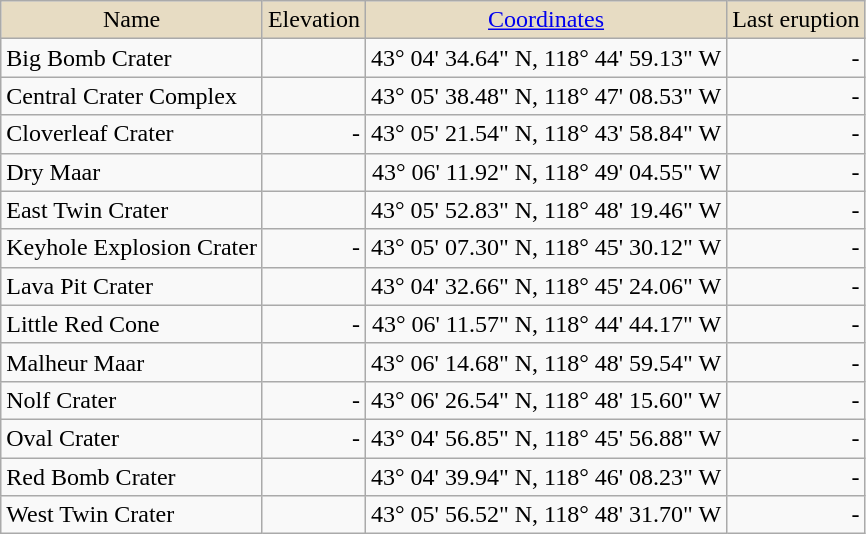<table class=wikitable>
<tr align="center" bgcolor="#e7dcc3">
<td>Name</td>
<td>Elevation</td>
<td><a href='#'>Coordinates</a></td>
<td>Last eruption</td>
</tr>
<tr style="text-align:right;">
<td align="left" class="fn org">Big Bomb Crater</td>
<td></td>
<td>43° 04' 34.64" N, 118° 44' 59.13" W</td>
<td>-</td>
</tr>
<tr class="vcard" style="text-align:right;">
<td align="left" class="fn org">Central Crater Complex</td>
<td></td>
<td>43° 05' 38.48" N, 118° 47' 08.53" W</td>
<td>-</td>
</tr>
<tr class="vcard" style="text-align:right;">
<td align="left" class="fn org">Cloverleaf Crater</td>
<td>-</td>
<td>43° 05' 21.54" N, 118° 43' 58.84" W</td>
<td>-</td>
</tr>
<tr class="vcard" style="text-align:right;">
<td align="left" class="fn org">Dry Maar</td>
<td></td>
<td>43° 06' 11.92" N, 118° 49' 04.55" W</td>
<td>-</td>
</tr>
<tr class="vcard" style="text-align:right;">
<td align="left" class="fn org">East Twin Crater</td>
<td></td>
<td>43° 05' 52.83" N, 118° 48' 19.46" W</td>
<td>-</td>
</tr>
<tr class="vcard" style="text-align:right;">
<td align="left" class="fn org">Keyhole Explosion Crater</td>
<td>-</td>
<td>43° 05' 07.30" N, 118° 45' 30.12" W</td>
<td>-</td>
</tr>
<tr class="vcard" style="text-align:right;">
<td align="left" class="fn org">Lava Pit Crater</td>
<td></td>
<td>43° 04' 32.66" N, 118° 45' 24.06" W</td>
<td>-</td>
</tr>
<tr class="vcard" style="text-align:right;">
<td align="left" class="fn org">Little Red Cone</td>
<td>-</td>
<td>43° 06' 11.57" N, 118° 44' 44.17" W</td>
<td>-</td>
</tr>
<tr class="vcard" style="text-align:right;">
<td align="left" class="fn org">Malheur Maar</td>
<td></td>
<td>43° 06' 14.68" N, 118° 48' 59.54" W</td>
<td>-</td>
</tr>
<tr class="vcard" style="text-align:right;">
<td align="left" class="fn org">Nolf Crater</td>
<td>-</td>
<td>43° 06' 26.54" N, 118° 48' 15.60" W</td>
<td>-</td>
</tr>
<tr class="vcard" style="text-align:right;">
<td align="left" class="fn org">Oval Crater</td>
<td>-</td>
<td>43° 04' 56.85" N, 118° 45' 56.88" W</td>
<td>-</td>
</tr>
<tr class="vcard" style="text-align:right;">
<td align="left" class="fn org">Red Bomb Crater</td>
<td></td>
<td>43° 04' 39.94" N, 118° 46' 08.23" W</td>
<td>-</td>
</tr>
<tr class="vcard" style="text-align:right;">
<td align="left" class="fn org">West Twin Crater</td>
<td></td>
<td>43° 05' 56.52" N, 118° 48' 31.70" W</td>
<td>-</td>
</tr>
</table>
